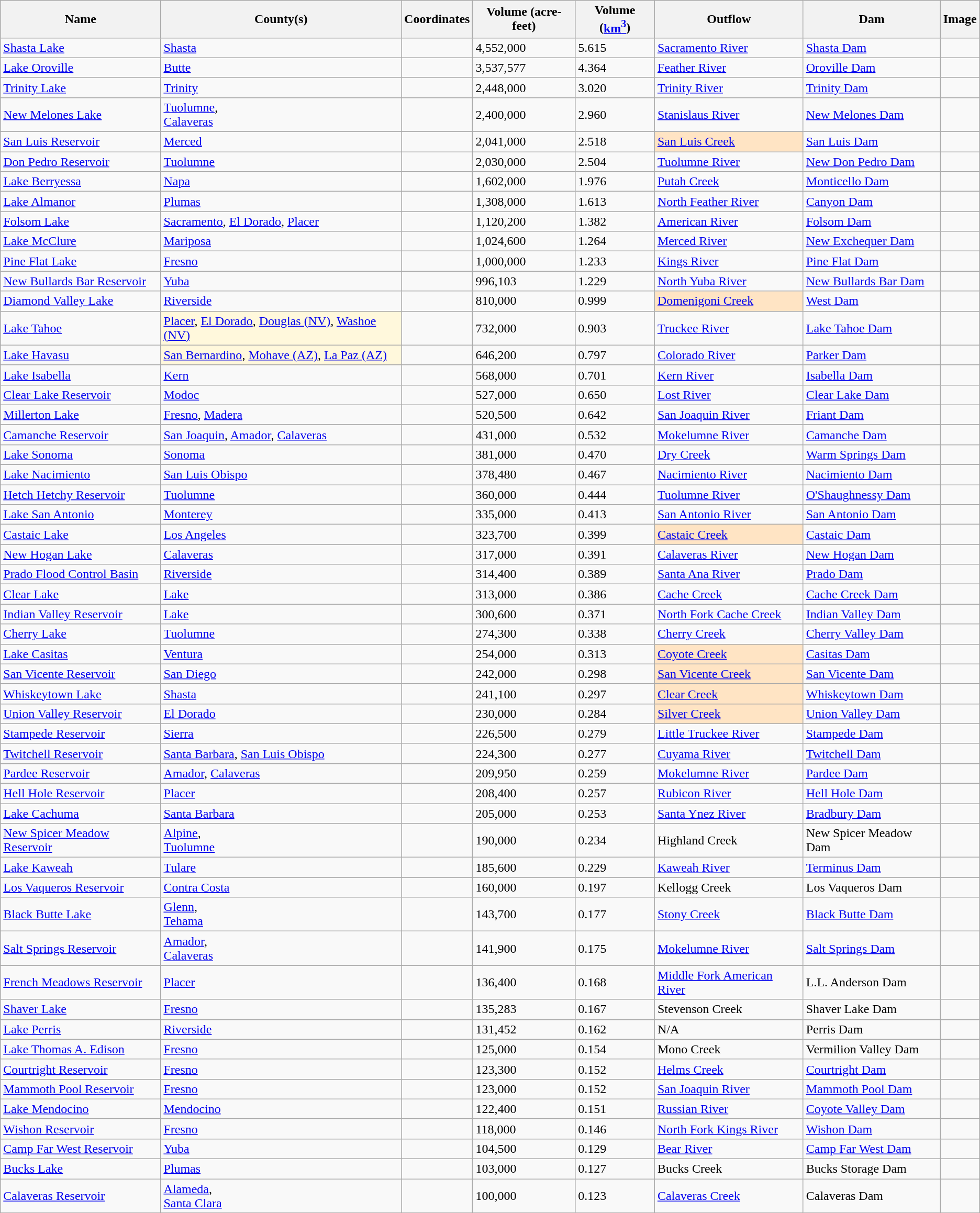<table class="wikitable sortable" border = "1">
<tr>
<th>Name</th>
<th>County(s)</th>
<th>Coordinates</th>
<th data-sort-type="number">Volume (acre-feet)</th>
<th data-sort-type="number">Volume (<a href='#'>km<sup>3</sup></a>)</th>
<th>Outflow</th>
<th>Dam</th>
<th>Image</th>
</tr>
<tr>
<td><a href='#'>Shasta Lake</a></td>
<td><a href='#'>Shasta</a></td>
<td></td>
<td>4,552,000</td>
<td>5.615</td>
<td><a href='#'>Sacramento River</a></td>
<td><a href='#'>Shasta Dam</a></td>
<td></td>
</tr>
<tr>
<td><a href='#'>Lake Oroville</a></td>
<td><a href='#'>Butte</a></td>
<td></td>
<td>3,537,577</td>
<td>4.364</td>
<td><a href='#'>Feather River</a></td>
<td><a href='#'>Oroville Dam</a></td>
<td></td>
</tr>
<tr>
<td><a href='#'>Trinity Lake</a></td>
<td><a href='#'>Trinity</a></td>
<td></td>
<td>2,448,000</td>
<td>3.020</td>
<td><a href='#'>Trinity River</a></td>
<td><a href='#'>Trinity Dam</a></td>
<td></td>
</tr>
<tr>
<td><a href='#'>New Melones Lake</a></td>
<td><a href='#'>Tuolumne</a>,<br><a href='#'>Calaveras</a></td>
<td></td>
<td>2,400,000</td>
<td>2.960</td>
<td><a href='#'>Stanislaus River</a></td>
<td><a href='#'>New Melones Dam</a></td>
<td></td>
</tr>
<tr>
<td><a href='#'>San Luis Reservoir</a></td>
<td><a href='#'>Merced</a></td>
<td></td>
<td>2,041,000</td>
<td>2.518</td>
<td bgcolor="#FFE4C4"><a href='#'>San Luis Creek</a></td>
<td><a href='#'>San Luis Dam</a></td>
<td></td>
</tr>
<tr>
<td><a href='#'>Don Pedro Reservoir</a></td>
<td><a href='#'>Tuolumne</a></td>
<td></td>
<td>2,030,000</td>
<td>2.504</td>
<td><a href='#'>Tuolumne River</a></td>
<td><a href='#'>New Don Pedro Dam</a></td>
<td></td>
</tr>
<tr>
<td><a href='#'>Lake Berryessa</a></td>
<td><a href='#'>Napa</a></td>
<td></td>
<td>1,602,000</td>
<td>1.976</td>
<td><a href='#'>Putah Creek</a></td>
<td><a href='#'>Monticello Dam</a></td>
<td></td>
</tr>
<tr>
<td><a href='#'>Lake Almanor</a></td>
<td><a href='#'>Plumas</a></td>
<td></td>
<td>1,308,000</td>
<td>1.613</td>
<td><a href='#'>North Feather River</a></td>
<td><a href='#'>Canyon Dam</a></td>
<td></td>
</tr>
<tr>
<td><a href='#'>Folsom Lake</a></td>
<td><a href='#'>Sacramento</a>, <a href='#'>El Dorado</a>, <a href='#'>Placer</a></td>
<td></td>
<td>1,120,200</td>
<td>1.382</td>
<td><a href='#'>American River</a></td>
<td><a href='#'>Folsom Dam</a></td>
<td></td>
</tr>
<tr>
<td><a href='#'>Lake McClure</a></td>
<td><a href='#'>Mariposa</a></td>
<td></td>
<td>1,024,600</td>
<td>1.264</td>
<td><a href='#'>Merced River</a></td>
<td><a href='#'>New Exchequer Dam</a></td>
<td></td>
</tr>
<tr>
<td><a href='#'>Pine Flat Lake</a></td>
<td><a href='#'>Fresno</a></td>
<td></td>
<td>1,000,000</td>
<td>1.233</td>
<td><a href='#'>Kings River</a></td>
<td><a href='#'>Pine Flat Dam</a></td>
<td></td>
</tr>
<tr>
<td><a href='#'>New Bullards Bar Reservoir</a></td>
<td><a href='#'>Yuba</a></td>
<td></td>
<td>996,103</td>
<td>1.229</td>
<td><a href='#'>North Yuba River</a></td>
<td><a href='#'>New Bullards Bar Dam</a></td>
<td></td>
</tr>
<tr>
<td><a href='#'>Diamond Valley Lake</a></td>
<td><a href='#'>Riverside</a></td>
<td></td>
<td>810,000</td>
<td>0.999</td>
<td bgcolor="#FFE4C4"><a href='#'>Domenigoni Creek</a></td>
<td><a href='#'>West Dam</a></td>
<td></td>
</tr>
<tr>
<td><a href='#'>Lake Tahoe</a></td>
<td bgcolor="#FFF8DC"><a href='#'>Placer</a>, <a href='#'>El Dorado</a>, <a href='#'>Douglas (NV)</a>, <a href='#'>Washoe (NV)</a></td>
<td></td>
<td>732,000</td>
<td>0.903</td>
<td><a href='#'>Truckee River</a></td>
<td><a href='#'>Lake Tahoe Dam</a></td>
<td></td>
</tr>
<tr>
<td><a href='#'>Lake Havasu</a></td>
<td bgcolor="#FFF8DC"><a href='#'>San Bernardino</a>, <a href='#'>Mohave (AZ)</a>, <a href='#'>La Paz (AZ)</a></td>
<td></td>
<td>646,200</td>
<td>0.797</td>
<td><a href='#'>Colorado River</a></td>
<td><a href='#'>Parker Dam</a></td>
<td></td>
</tr>
<tr>
<td><a href='#'>Lake Isabella</a></td>
<td><a href='#'>Kern</a></td>
<td></td>
<td>568,000</td>
<td>0.701</td>
<td><a href='#'>Kern River</a></td>
<td><a href='#'>Isabella Dam</a></td>
<td></td>
</tr>
<tr>
<td><a href='#'>Clear Lake Reservoir</a></td>
<td><a href='#'>Modoc</a></td>
<td></td>
<td>527,000</td>
<td>0.650</td>
<td><a href='#'>Lost River</a></td>
<td><a href='#'>Clear Lake Dam</a></td>
<td></td>
</tr>
<tr>
<td><a href='#'>Millerton Lake</a></td>
<td><a href='#'>Fresno</a>, <a href='#'>Madera</a></td>
<td></td>
<td>520,500</td>
<td>0.642</td>
<td><a href='#'>San Joaquin River</a></td>
<td><a href='#'>Friant Dam</a></td>
<td></td>
</tr>
<tr>
<td><a href='#'>Camanche Reservoir</a></td>
<td><a href='#'>San Joaquin</a>, <a href='#'>Amador</a>, <a href='#'>Calaveras</a></td>
<td></td>
<td>431,000</td>
<td>0.532</td>
<td><a href='#'>Mokelumne River</a></td>
<td><a href='#'>Camanche Dam</a></td>
<td></td>
</tr>
<tr>
<td><a href='#'>Lake Sonoma</a></td>
<td><a href='#'>Sonoma</a></td>
<td></td>
<td>381,000</td>
<td>0.470</td>
<td><a href='#'>Dry Creek</a></td>
<td><a href='#'>Warm Springs Dam</a></td>
<td></td>
</tr>
<tr>
<td><a href='#'>Lake Nacimiento</a></td>
<td><a href='#'>San Luis Obispo</a></td>
<td></td>
<td>378,480</td>
<td>0.467</td>
<td><a href='#'>Nacimiento River</a></td>
<td><a href='#'>Nacimiento Dam</a></td>
<td></td>
</tr>
<tr>
<td><a href='#'>Hetch Hetchy Reservoir</a></td>
<td><a href='#'>Tuolumne</a></td>
<td></td>
<td>360,000</td>
<td>0.444</td>
<td><a href='#'>Tuolumne River</a></td>
<td><a href='#'>O'Shaughnessy Dam</a></td>
<td></td>
</tr>
<tr>
<td><a href='#'>Lake San Antonio</a></td>
<td><a href='#'>Monterey</a></td>
<td></td>
<td>335,000</td>
<td>0.413</td>
<td><a href='#'>San Antonio River</a></td>
<td><a href='#'>San Antonio Dam</a></td>
<td></td>
</tr>
<tr>
<td><a href='#'>Castaic Lake</a></td>
<td><a href='#'>Los Angeles</a></td>
<td></td>
<td>323,700</td>
<td>0.399</td>
<td bgcolor="#FFE4C4"><a href='#'>Castaic Creek</a></td>
<td><a href='#'>Castaic Dam</a></td>
<td></td>
</tr>
<tr>
<td><a href='#'>New Hogan Lake</a></td>
<td><a href='#'>Calaveras</a></td>
<td></td>
<td>317,000</td>
<td>0.391</td>
<td><a href='#'>Calaveras River</a></td>
<td><a href='#'>New Hogan Dam</a></td>
<td></td>
</tr>
<tr>
<td><a href='#'>Prado Flood Control Basin</a></td>
<td><a href='#'>Riverside</a></td>
<td></td>
<td>314,400</td>
<td>0.389</td>
<td><a href='#'>Santa Ana River</a></td>
<td><a href='#'>Prado Dam</a></td>
<td></td>
</tr>
<tr>
<td><a href='#'>Clear Lake</a></td>
<td><a href='#'>Lake</a></td>
<td></td>
<td>313,000</td>
<td>0.386</td>
<td><a href='#'>Cache Creek</a></td>
<td><a href='#'>Cache Creek Dam</a></td>
<td></td>
</tr>
<tr>
<td><a href='#'>Indian Valley Reservoir</a></td>
<td><a href='#'>Lake</a></td>
<td></td>
<td>300,600</td>
<td>0.371</td>
<td><a href='#'>North Fork Cache Creek</a></td>
<td><a href='#'>Indian Valley Dam</a></td>
<td></td>
</tr>
<tr>
<td><a href='#'>Cherry Lake</a></td>
<td><a href='#'>Tuolumne</a></td>
<td></td>
<td>274,300</td>
<td>0.338</td>
<td><a href='#'>Cherry Creek</a></td>
<td><a href='#'>Cherry Valley Dam</a></td>
<td></td>
</tr>
<tr>
<td><a href='#'>Lake Casitas</a></td>
<td><a href='#'>Ventura</a></td>
<td></td>
<td>254,000</td>
<td>0.313</td>
<td bgcolor="#FFE4C4"><a href='#'>Coyote Creek</a></td>
<td><a href='#'>Casitas Dam</a></td>
<td></td>
</tr>
<tr>
<td><a href='#'>San Vicente Reservoir</a></td>
<td><a href='#'>San Diego</a></td>
<td></td>
<td>242,000</td>
<td>0.298</td>
<td bgcolor="#FFE4C4"><a href='#'>San Vicente Creek</a></td>
<td><a href='#'>San Vicente Dam</a></td>
<td></td>
</tr>
<tr>
<td><a href='#'>Whiskeytown Lake</a></td>
<td><a href='#'>Shasta</a></td>
<td></td>
<td>241,100</td>
<td>0.297</td>
<td bgcolor="#FFE4C4"><a href='#'>Clear Creek</a></td>
<td><a href='#'>Whiskeytown Dam</a></td>
<td></td>
</tr>
<tr>
<td><a href='#'>Union Valley Reservoir</a></td>
<td><a href='#'>El Dorado</a></td>
<td></td>
<td>230,000</td>
<td>0.284</td>
<td bgcolor="#FFE4C4"><a href='#'>Silver Creek</a></td>
<td><a href='#'>Union Valley Dam</a></td>
<td></td>
</tr>
<tr>
<td><a href='#'>Stampede Reservoir</a></td>
<td><a href='#'>Sierra</a></td>
<td></td>
<td>226,500</td>
<td>0.279</td>
<td><a href='#'>Little Truckee River</a></td>
<td><a href='#'>Stampede Dam</a></td>
<td></td>
</tr>
<tr>
<td><a href='#'>Twitchell Reservoir</a></td>
<td><a href='#'>Santa Barbara</a>, <a href='#'>San Luis Obispo</a></td>
<td></td>
<td>224,300</td>
<td>0.277</td>
<td><a href='#'>Cuyama River</a></td>
<td><a href='#'>Twitchell Dam</a></td>
<td></td>
</tr>
<tr>
<td><a href='#'>Pardee Reservoir</a></td>
<td><a href='#'>Amador</a>, <a href='#'>Calaveras</a></td>
<td></td>
<td>209,950</td>
<td>0.259</td>
<td><a href='#'>Mokelumne River</a></td>
<td><a href='#'>Pardee Dam</a></td>
<td></td>
</tr>
<tr>
<td><a href='#'>Hell Hole Reservoir</a></td>
<td><a href='#'>Placer</a></td>
<td></td>
<td>208,400</td>
<td>0.257</td>
<td><a href='#'>Rubicon River</a></td>
<td><a href='#'>Hell Hole Dam</a></td>
<td></td>
</tr>
<tr>
<td><a href='#'>Lake Cachuma</a></td>
<td><a href='#'>Santa Barbara</a></td>
<td></td>
<td>205,000</td>
<td>0.253</td>
<td><a href='#'>Santa Ynez River</a></td>
<td><a href='#'>Bradbury Dam</a></td>
<td></td>
</tr>
<tr>
<td><a href='#'>New Spicer Meadow Reservoir</a></td>
<td><a href='#'>Alpine</a>,<br><a href='#'>Tuolumne</a></td>
<td></td>
<td>190,000</td>
<td>0.234</td>
<td>Highland Creek</td>
<td>New Spicer Meadow Dam</td>
<td></td>
</tr>
<tr>
<td><a href='#'>Lake Kaweah</a></td>
<td><a href='#'>Tulare</a></td>
<td></td>
<td>185,600</td>
<td>0.229</td>
<td><a href='#'>Kaweah River</a></td>
<td><a href='#'>Terminus Dam</a></td>
<td></td>
</tr>
<tr>
<td><a href='#'>Los Vaqueros Reservoir</a></td>
<td><a href='#'>Contra Costa</a></td>
<td></td>
<td>160,000</td>
<td>0.197</td>
<td>Kellogg Creek</td>
<td>Los Vaqueros Dam</td>
<td></td>
</tr>
<tr>
<td><a href='#'>Black Butte Lake</a></td>
<td><a href='#'>Glenn</a>,<br><a href='#'>Tehama</a></td>
<td></td>
<td>143,700</td>
<td>0.177</td>
<td><a href='#'>Stony Creek</a></td>
<td><a href='#'>Black Butte Dam</a></td>
<td></td>
</tr>
<tr>
<td><a href='#'>Salt Springs Reservoir</a></td>
<td><a href='#'>Amador</a>,<br><a href='#'>Calaveras</a></td>
<td></td>
<td>141,900</td>
<td>0.175</td>
<td><a href='#'>Mokelumne River</a></td>
<td><a href='#'>Salt Springs Dam</a></td>
<td></td>
</tr>
<tr>
<td><a href='#'>French Meadows Reservoir</a></td>
<td><a href='#'>Placer</a></td>
<td></td>
<td>136,400</td>
<td>0.168</td>
<td><a href='#'>Middle Fork American River</a></td>
<td>L.L. Anderson Dam</td>
<td></td>
</tr>
<tr>
<td><a href='#'>Shaver Lake</a></td>
<td><a href='#'>Fresno</a></td>
<td></td>
<td>135,283</td>
<td>0.167</td>
<td>Stevenson Creek</td>
<td>Shaver Lake Dam</td>
<td></td>
</tr>
<tr>
<td><a href='#'>Lake Perris</a></td>
<td><a href='#'>Riverside</a></td>
<td></td>
<td>131,452</td>
<td>0.162</td>
<td>N/A</td>
<td>Perris Dam</td>
<td></td>
</tr>
<tr>
<td><a href='#'>Lake Thomas A. Edison</a></td>
<td><a href='#'>Fresno</a></td>
<td></td>
<td>125,000</td>
<td>0.154</td>
<td>Mono Creek</td>
<td>Vermilion Valley Dam</td>
<td></td>
</tr>
<tr>
<td><a href='#'>Courtright Reservoir</a></td>
<td><a href='#'>Fresno</a></td>
<td></td>
<td>123,300</td>
<td>0.152</td>
<td><a href='#'>Helms Creek</a></td>
<td><a href='#'>Courtright Dam</a></td>
<td></td>
</tr>
<tr>
<td><a href='#'>Mammoth Pool Reservoir</a></td>
<td><a href='#'>Fresno</a></td>
<td></td>
<td>123,000</td>
<td>0.152</td>
<td><a href='#'>San Joaquin River</a></td>
<td><a href='#'>Mammoth Pool Dam</a></td>
<td></td>
</tr>
<tr>
<td><a href='#'>Lake Mendocino</a></td>
<td><a href='#'>Mendocino</a></td>
<td></td>
<td>122,400</td>
<td>0.151</td>
<td><a href='#'>Russian River</a></td>
<td><a href='#'>Coyote Valley Dam</a></td>
<td></td>
</tr>
<tr>
<td><a href='#'>Wishon Reservoir</a></td>
<td><a href='#'>Fresno</a></td>
<td></td>
<td>118,000</td>
<td>0.146</td>
<td><a href='#'>North Fork Kings River</a></td>
<td><a href='#'>Wishon Dam</a></td>
<td></td>
</tr>
<tr>
<td><a href='#'>Camp Far West Reservoir</a></td>
<td><a href='#'>Yuba</a></td>
<td></td>
<td>104,500</td>
<td>0.129</td>
<td><a href='#'>Bear River</a></td>
<td><a href='#'>Camp Far West Dam</a></td>
<td></td>
</tr>
<tr>
<td><a href='#'>Bucks Lake</a></td>
<td><a href='#'>Plumas</a></td>
<td></td>
<td>103,000</td>
<td>0.127</td>
<td>Bucks Creek</td>
<td>Bucks Storage Dam</td>
<td></td>
</tr>
<tr>
<td><a href='#'>Calaveras Reservoir</a></td>
<td><a href='#'>Alameda</a>,<br><a href='#'>Santa Clara</a></td>
<td></td>
<td>100,000</td>
<td>0.123</td>
<td><a href='#'>Calaveras Creek</a></td>
<td>Calaveras Dam</td>
<td></td>
</tr>
</table>
